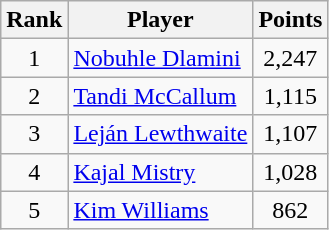<table class="wikitable">
<tr>
<th>Rank</th>
<th>Player</th>
<th>Points</th>
</tr>
<tr>
<td align=center>1</td>
<td> <a href='#'>Nobuhle Dlamini</a></td>
<td align=center>2,247</td>
</tr>
<tr>
<td align=center>2</td>
<td> <a href='#'>Tandi McCallum</a></td>
<td align=center>1,115</td>
</tr>
<tr>
<td align=center>3</td>
<td> <a href='#'>Leján Lewthwaite</a></td>
<td align=center>1,107</td>
</tr>
<tr>
<td align=center>4</td>
<td> <a href='#'>Kajal Mistry </a></td>
<td align=center>1,028</td>
</tr>
<tr>
<td align=center>5</td>
<td> <a href='#'>Kim Williams</a></td>
<td align=center>862</td>
</tr>
</table>
